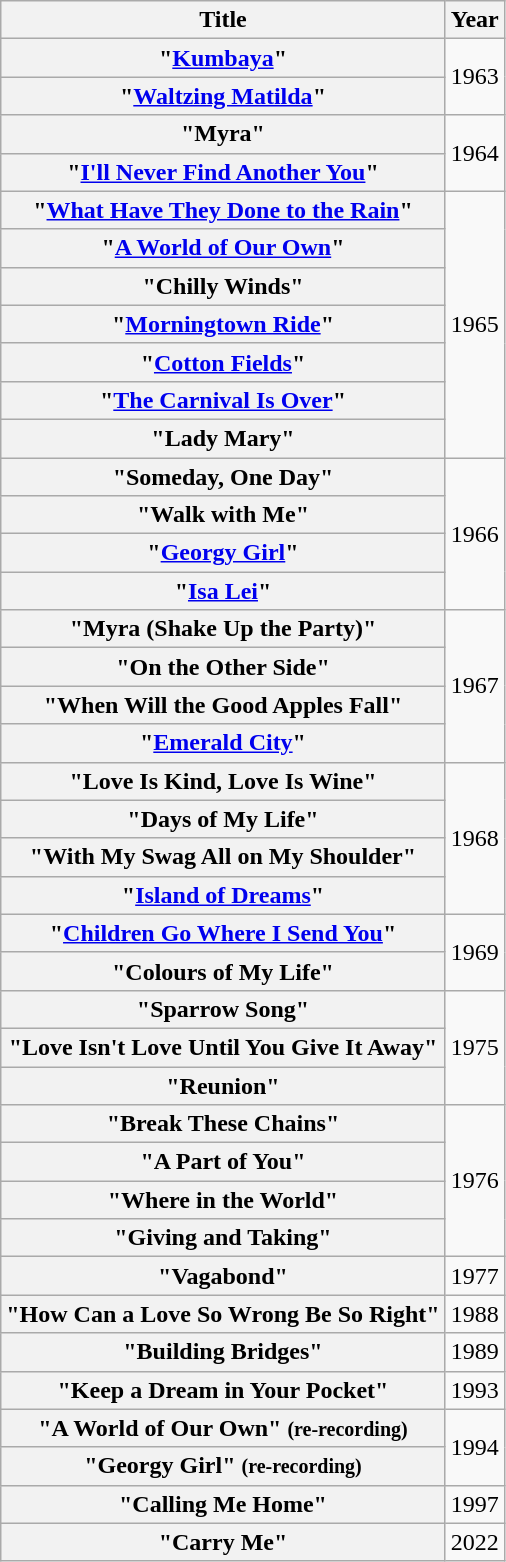<table class="wikitable">
<tr>
<th>Title</th>
<th>Year</th>
</tr>
<tr>
<th>"<a href='#'>Kumbaya</a>"</th>
<td rowspan="2">1963</td>
</tr>
<tr>
<th>"<a href='#'>Waltzing Matilda</a>"</th>
</tr>
<tr>
<th>"Myra"</th>
<td rowspan="2">1964</td>
</tr>
<tr>
<th>"<a href='#'>I'll Never Find Another You</a>"</th>
</tr>
<tr>
<th>"<a href='#'>What Have They Done to the Rain</a>"</th>
<td rowspan="7">1965</td>
</tr>
<tr>
<th>"<a href='#'>A World of Our Own</a>"</th>
</tr>
<tr>
<th>"Chilly Winds"</th>
</tr>
<tr>
<th>"<a href='#'>Morningtown Ride</a>"</th>
</tr>
<tr>
<th>"<a href='#'>Cotton Fields</a>"</th>
</tr>
<tr>
<th>"<a href='#'>The Carnival Is Over</a>"</th>
</tr>
<tr>
<th>"Lady Mary"</th>
</tr>
<tr>
<th>"Someday, One Day"</th>
<td rowspan="4">1966</td>
</tr>
<tr>
<th>"Walk with Me"</th>
</tr>
<tr>
<th>"<a href='#'>Georgy Girl</a>"</th>
</tr>
<tr>
<th>"<a href='#'>Isa Lei</a>"</th>
</tr>
<tr>
<th>"Myra (Shake Up the Party)"</th>
<td rowspan="4">1967</td>
</tr>
<tr>
<th>"On the Other Side"</th>
</tr>
<tr>
<th>"When Will the Good Apples Fall"</th>
</tr>
<tr>
<th>"<a href='#'>Emerald City</a>"</th>
</tr>
<tr>
<th>"Love Is Kind, Love Is Wine"</th>
<td rowspan="4">1968</td>
</tr>
<tr>
<th>"Days of My Life"</th>
</tr>
<tr>
<th>"With My Swag All on My Shoulder"</th>
</tr>
<tr>
<th>"<a href='#'>Island of Dreams</a>"</th>
</tr>
<tr>
<th>"<a href='#'>Children Go Where I Send You</a>"</th>
<td rowspan="2">1969</td>
</tr>
<tr>
<th>"Colours of My Life"</th>
</tr>
<tr>
<th>"Sparrow Song"</th>
<td rowspan="3">1975</td>
</tr>
<tr>
<th>"Love Isn't Love Until You Give It Away"</th>
</tr>
<tr>
<th>"Reunion"</th>
</tr>
<tr>
<th>"Break These Chains"</th>
<td rowspan="4">1976</td>
</tr>
<tr>
<th>"A Part of You"</th>
</tr>
<tr>
<th>"Where in the World"</th>
</tr>
<tr>
<th>"Giving and Taking"</th>
</tr>
<tr>
<th>"Vagabond"</th>
<td>1977</td>
</tr>
<tr>
<th>"How Can a Love So Wrong Be So Right"</th>
<td>1988</td>
</tr>
<tr>
<th>"Building Bridges"</th>
<td>1989</td>
</tr>
<tr>
<th>"Keep a Dream in Your Pocket"</th>
<td>1993</td>
</tr>
<tr>
<th>"A World of Our Own" <small>(re-recording)</small></th>
<td rowspan="2">1994</td>
</tr>
<tr>
<th>"Georgy Girl" <small>(re-recording)</small></th>
</tr>
<tr>
<th>"Calling Me Home"</th>
<td>1997</td>
</tr>
<tr>
<th>"Carry Me"</th>
<td>2022</td>
</tr>
</table>
